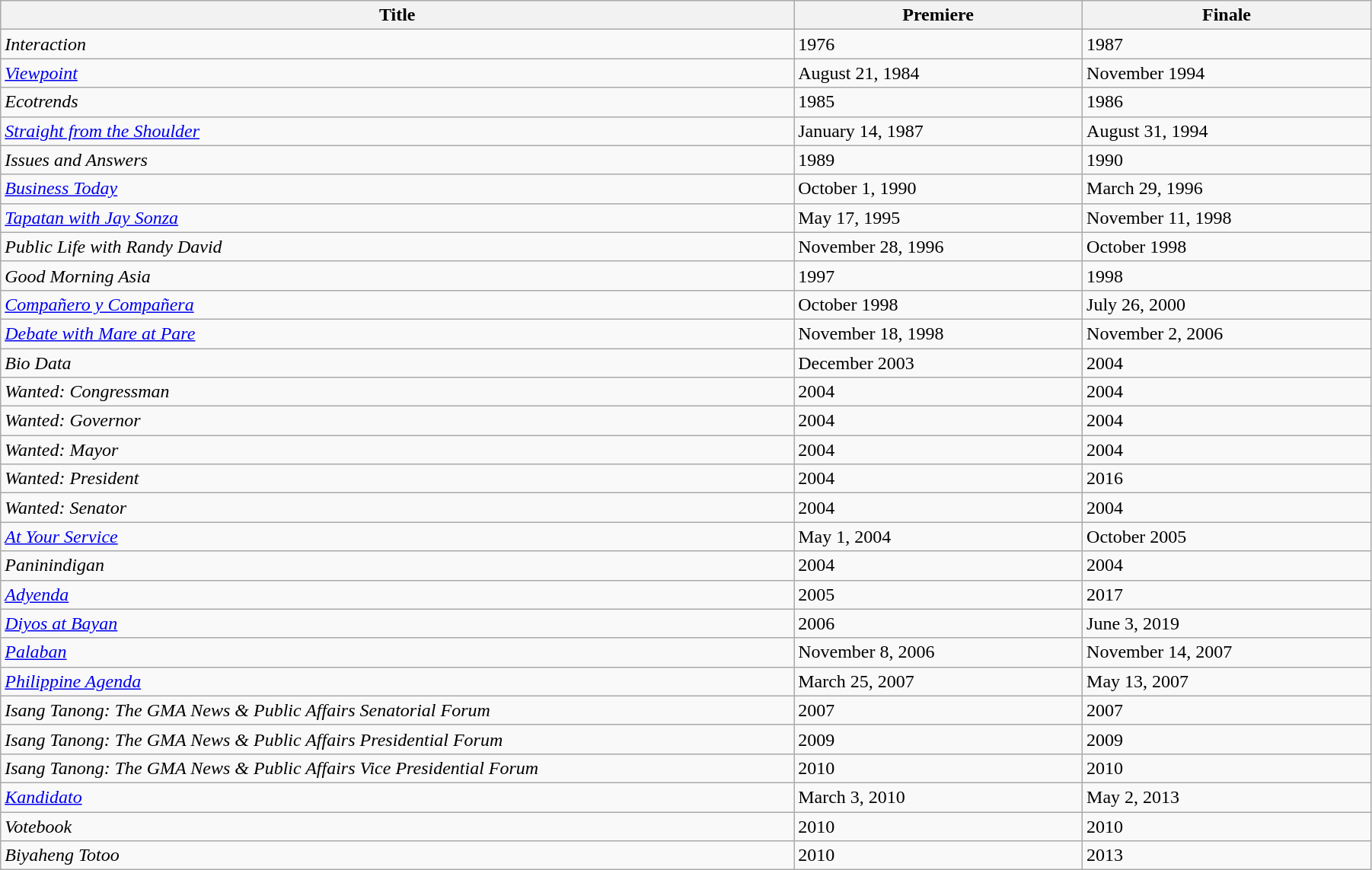<table class="wikitable sortable" width="95%">
<tr>
<th style="width:55%;">Title</th>
<th style="width:20%;">Premiere</th>
<th style="width:20%;">Finale</th>
</tr>
<tr>
<td><em>Interaction</em></td>
<td>1976</td>
<td>1987</td>
</tr>
<tr>
<td><em><a href='#'>Viewpoint</a></em></td>
<td>August 21, 1984</td>
<td>November 1994</td>
</tr>
<tr>
<td><em>Ecotrends</em></td>
<td>1985</td>
<td>1986</td>
</tr>
<tr>
<td><em><a href='#'>Straight from the Shoulder</a></em></td>
<td>January 14, 1987</td>
<td>August 31, 1994</td>
</tr>
<tr>
<td><em>Issues and Answers</em></td>
<td>1989</td>
<td>1990</td>
</tr>
<tr>
<td><em><a href='#'>Business Today</a></em></td>
<td>October 1, 1990</td>
<td>March 29, 1996</td>
</tr>
<tr>
<td><em><a href='#'>Tapatan with Jay Sonza</a></em></td>
<td>May 17, 1995</td>
<td>November 11, 1998</td>
</tr>
<tr>
<td><em>Public Life with Randy David</em></td>
<td>November 28, 1996</td>
<td>October 1998</td>
</tr>
<tr>
<td><em>Good Morning Asia</em></td>
<td>1997</td>
<td>1998</td>
</tr>
<tr>
<td><em><a href='#'>Compañero y Compañera</a></em></td>
<td>October 1998</td>
<td>July 26, 2000</td>
</tr>
<tr>
<td><em><a href='#'>Debate with Mare at Pare</a></em></td>
<td>November 18, 1998</td>
<td>November 2, 2006</td>
</tr>
<tr>
<td><em>Bio Data</em></td>
<td>December 2003</td>
<td>2004</td>
</tr>
<tr>
<td><em>Wanted: Congressman</em></td>
<td>2004</td>
<td>2004</td>
</tr>
<tr>
<td><em>Wanted: Governor</em></td>
<td>2004</td>
<td>2004</td>
</tr>
<tr>
<td><em>Wanted: Mayor</em></td>
<td>2004</td>
<td>2004</td>
</tr>
<tr>
<td><em>Wanted: President</em></td>
<td>2004</td>
<td>2016</td>
</tr>
<tr>
<td><em>Wanted: Senator</em></td>
<td>2004</td>
<td>2004</td>
</tr>
<tr>
<td><em><a href='#'>At Your Service</a></em></td>
<td>May 1, 2004</td>
<td>October 2005</td>
</tr>
<tr>
<td><em>Paninindigan</em></td>
<td>2004</td>
<td>2004</td>
</tr>
<tr>
<td><em><a href='#'>Adyenda</a></em></td>
<td>2005</td>
<td>2017</td>
</tr>
<tr>
<td><em><a href='#'>Diyos at Bayan</a></em></td>
<td>2006</td>
<td>June 3, 2019</td>
</tr>
<tr>
<td><em><a href='#'>Palaban</a></em></td>
<td>November 8, 2006</td>
<td>November 14, 2007</td>
</tr>
<tr>
<td><em><a href='#'>Philippine Agenda</a></em></td>
<td>March 25, 2007</td>
<td>May 13, 2007</td>
</tr>
<tr>
<td><em>Isang Tanong: The GMA News & Public Affairs Senatorial Forum</em></td>
<td>2007</td>
<td>2007</td>
</tr>
<tr>
<td><em>Isang Tanong: The GMA News & Public Affairs Presidential Forum</em></td>
<td>2009</td>
<td>2009</td>
</tr>
<tr>
<td><em>Isang Tanong: The GMA News & Public Affairs Vice Presidential Forum</em></td>
<td>2010</td>
<td>2010</td>
</tr>
<tr>
<td><em><a href='#'>Kandidato</a></em></td>
<td>March 3, 2010</td>
<td>May 2, 2013</td>
</tr>
<tr>
<td><em>Votebook</em></td>
<td>2010</td>
<td>2010</td>
</tr>
<tr>
<td><em>Biyaheng Totoo</em></td>
<td>2010</td>
<td>2013</td>
</tr>
</table>
